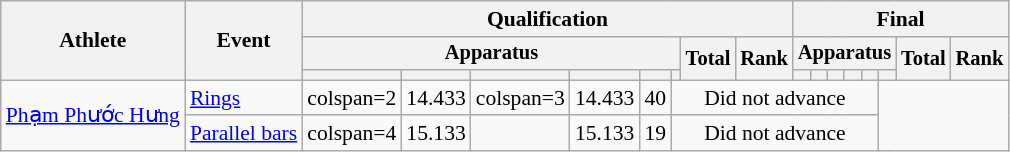<table class="wikitable" style="font-size:90%">
<tr>
<th rowspan=3>Athlete</th>
<th rowspan=3>Event</th>
<th colspan =8>Qualification</th>
<th colspan =8>Final</th>
</tr>
<tr style="font-size:95%">
<th colspan=6>Apparatus</th>
<th rowspan=2>Total</th>
<th rowspan=2>Rank</th>
<th colspan=6>Apparatus</th>
<th rowspan=2>Total</th>
<th rowspan=2>Rank</th>
</tr>
<tr style="font-size:95%">
<th></th>
<th></th>
<th></th>
<th></th>
<th></th>
<th></th>
<th></th>
<th></th>
<th></th>
<th></th>
<th></th>
<th></th>
</tr>
<tr align=center>
<td align=left rowspan=2><a href='#'>Phạm Phước Hưng</a></td>
<td align=left><a href='#'>Rings</a></td>
<td>colspan=2 </td>
<td>14.433</td>
<td>colspan=3 </td>
<td>14.433</td>
<td>40</td>
<td colspan=8>Did not advance</td>
</tr>
<tr align=center>
<td align=left><a href='#'>Parallel bars</a></td>
<td>colspan=4 </td>
<td>15.133</td>
<td></td>
<td>15.133</td>
<td>19</td>
<td colspan=8>Did not advance</td>
</tr>
</table>
